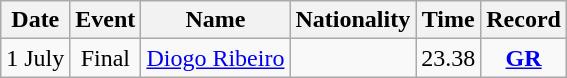<table class=wikitable style=text-align:center>
<tr>
<th>Date</th>
<th>Event</th>
<th>Name</th>
<th>Nationality</th>
<th>Time</th>
<th>Record</th>
</tr>
<tr>
<td>1 July</td>
<td>Final</td>
<td align=left><a href='#'>Diogo Ribeiro</a></td>
<td align=left></td>
<td>23.38</td>
<td><strong><a href='#'>GR</a></strong></td>
</tr>
</table>
